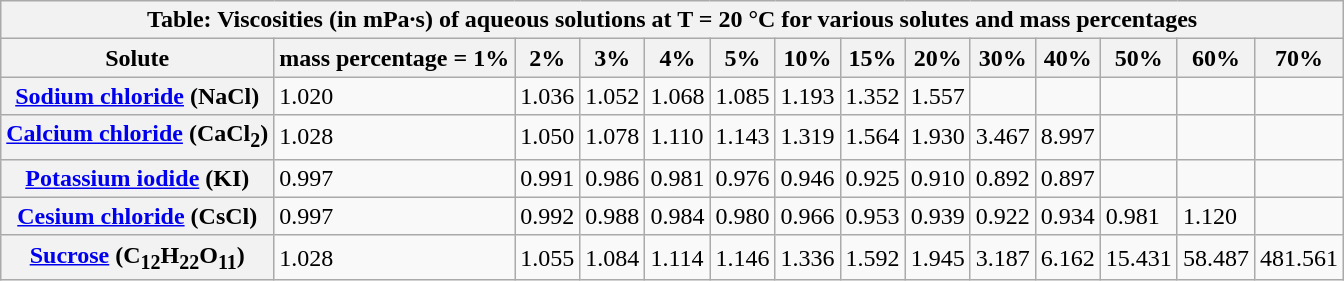<table class="wikitable">
<tr>
<th scope="row" colspan=14>Table: Viscosities (in mPa·s) of aqueous solutions at T = 20 °C for various solutes and mass percentages</th>
</tr>
<tr>
<th scope="col">Solute</th>
<th scope="col">mass percentage = 1%</th>
<th scope="col">2%</th>
<th scope="col">3%</th>
<th scope="col">4%</th>
<th scope="col">5%</th>
<th scope="col">10%</th>
<th scope="col">15%</th>
<th scope="col">20%</th>
<th scope="col">30%</th>
<th scope="col">40%</th>
<th scope="col">50%</th>
<th scope="col">60%</th>
<th scope="col">70%</th>
</tr>
<tr>
<th scope="row"><a href='#'>Sodium chloride</a> (NaCl)</th>
<td>1.020</td>
<td>1.036</td>
<td>1.052</td>
<td>1.068</td>
<td>1.085</td>
<td>1.193</td>
<td>1.352</td>
<td>1.557</td>
<td></td>
<td></td>
<td></td>
<td></td>
<td></td>
</tr>
<tr>
<th scope="row"><a href='#'>Calcium chloride</a> (CaCl<sub>2</sub>)</th>
<td>1.028</td>
<td>1.050</td>
<td>1.078</td>
<td>1.110</td>
<td>1.143</td>
<td>1.319</td>
<td>1.564</td>
<td>1.930</td>
<td>3.467</td>
<td>8.997</td>
<td></td>
<td></td>
<td></td>
</tr>
<tr>
<th scope="row"><a href='#'>Potassium iodide</a> (KI)</th>
<td>0.997</td>
<td>0.991</td>
<td>0.986</td>
<td>0.981</td>
<td>0.976</td>
<td>0.946</td>
<td>0.925</td>
<td>0.910</td>
<td>0.892</td>
<td>0.897</td>
<td></td>
<td></td>
<td></td>
</tr>
<tr>
<th scope="row"><a href='#'>Cesium chloride</a> (CsCl)</th>
<td>0.997</td>
<td>0.992</td>
<td>0.988</td>
<td>0.984</td>
<td>0.980</td>
<td>0.966</td>
<td>0.953</td>
<td>0.939</td>
<td>0.922</td>
<td>0.934</td>
<td>0.981</td>
<td>1.120</td>
<td></td>
</tr>
<tr>
<th scope="row"><a href='#'>Sucrose</a> (C<sub>12</sub>H<sub>22</sub>O<sub>11</sub>)</th>
<td>1.028</td>
<td>1.055</td>
<td>1.084</td>
<td>1.114</td>
<td>1.146</td>
<td>1.336</td>
<td>1.592</td>
<td>1.945</td>
<td>3.187</td>
<td>6.162</td>
<td>15.431</td>
<td>58.487</td>
<td>481.561</td>
</tr>
</table>
